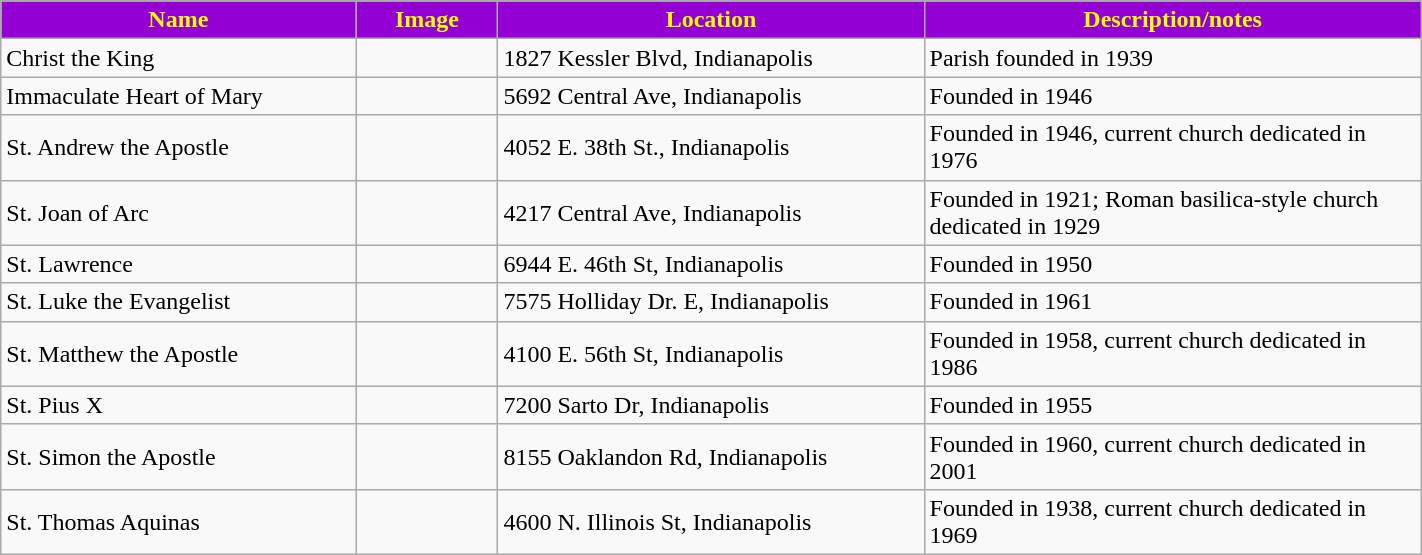<table class="wikitable sortable" style="width:75%">
<tr>
<th style="background:darkviolet; color:yellow;" width="25%"><strong>Name</strong></th>
<th style="background:darkviolet; color:yellow;" width="10%"><strong>Image</strong></th>
<th style="background:darkviolet; color:yellow;" width="30%"><strong>Location</strong></th>
<th style="background:darkviolet; color:yellow;" width="35%"><strong>Description/notes</strong></th>
</tr>
<tr>
<td>Christ the King</td>
<td></td>
<td>1827 Kessler Blvd, Indianapolis</td>
<td>Parish founded in 1939</td>
</tr>
<tr>
<td>Immaculate Heart of Mary</td>
<td></td>
<td>5692 Central Ave, Indianapolis</td>
<td>Founded in 1946</td>
</tr>
<tr>
<td>St. Andrew the Apostle</td>
<td></td>
<td>4052 E. 38th St., Indianapolis</td>
<td>Founded in 1946, current church dedicated in 1976</td>
</tr>
<tr>
<td>St. Joan of Arc</td>
<td></td>
<td>4217 Central Ave, Indianapolis</td>
<td>Founded in 1921; Roman basilica-style church dedicated in 1929</td>
</tr>
<tr>
<td>St. Lawrence</td>
<td></td>
<td>6944 E. 46th St, Indianapolis</td>
<td>Founded in 1950</td>
</tr>
<tr>
<td>St. Luke the Evangelist</td>
<td></td>
<td>7575 Holliday Dr. E, Indianapolis</td>
<td>Founded in 1961</td>
</tr>
<tr>
<td>St. Matthew the Apostle</td>
<td></td>
<td>4100 E. 56th St, Indianapolis</td>
<td>Founded in 1958, current church dedicated in 1986</td>
</tr>
<tr>
<td>St. Pius X</td>
<td></td>
<td>7200 Sarto Dr, Indianapolis</td>
<td>Founded in 1955</td>
</tr>
<tr>
<td>St. Simon the Apostle</td>
<td></td>
<td>8155 Oaklandon Rd, Indianapolis</td>
<td>Founded in 1960, current church dedicated in 2001</td>
</tr>
<tr>
<td>St. Thomas Aquinas</td>
<td></td>
<td>4600 N. Illinois St, Indianapolis</td>
<td>Founded in 1938, current church dedicated in 1969</td>
</tr>
</table>
